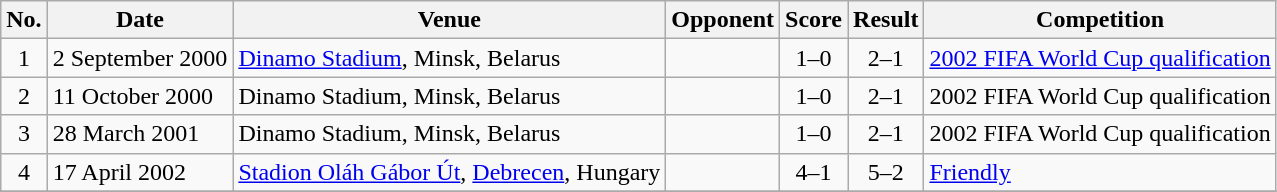<table class="wikitable sortable">
<tr>
<th scope="col">No.</th>
<th scope="col">Date</th>
<th scope="col">Venue</th>
<th scope="col">Opponent</th>
<th scope="col">Score</th>
<th scope="col">Result</th>
<th scope="col">Competition</th>
</tr>
<tr>
<td style="text-align:center">1</td>
<td>2 September 2000</td>
<td><a href='#'>Dinamo Stadium</a>, Minsk, Belarus</td>
<td></td>
<td style="text-align:center">1–0</td>
<td style="text-align:center">2–1</td>
<td><a href='#'>2002 FIFA World Cup qualification</a></td>
</tr>
<tr>
<td style="text-align:center">2</td>
<td>11 October 2000</td>
<td>Dinamo Stadium, Minsk, Belarus</td>
<td></td>
<td style="text-align:center">1–0</td>
<td style="text-align:center">2–1</td>
<td>2002 FIFA World Cup qualification</td>
</tr>
<tr>
<td style="text-align:center">3</td>
<td>28 March 2001</td>
<td>Dinamo Stadium, Minsk, Belarus</td>
<td></td>
<td style="text-align:center">1–0</td>
<td style="text-align:center">2–1</td>
<td>2002 FIFA World Cup qualification</td>
</tr>
<tr>
<td style="text-align:center">4</td>
<td>17 April 2002</td>
<td><a href='#'>Stadion Oláh Gábor Út</a>, <a href='#'>Debrecen</a>, Hungary</td>
<td></td>
<td style="text-align:center">4–1</td>
<td style="text-align:center">5–2</td>
<td><a href='#'>Friendly</a></td>
</tr>
<tr>
</tr>
</table>
